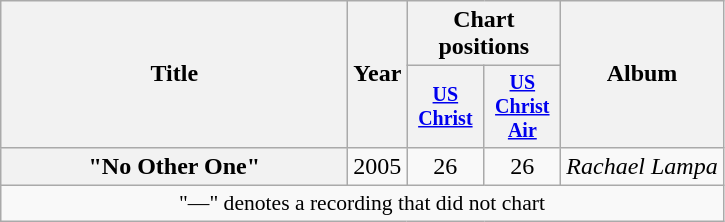<table class="wikitable plainrowheaders" style="text-align:center;">
<tr>
<th rowspan="2" style="width:14em;">Title</th>
<th rowspan="2">Year</th>
<th colspan="2">Chart positions</th>
<th rowspan="2">Album</th>
</tr>
<tr style="font-size:smaller;">
<th width="45"><a href='#'>US<br>Christ</a><br></th>
<th width="45"><a href='#'>US<br>Christ<br>Air</a><br></th>
</tr>
<tr>
<th scope="row">"No Other One"</th>
<td>2005</td>
<td>26</td>
<td>26</td>
<td><em>Rachael Lampa</em></td>
</tr>
<tr>
<td colspan="5" style="font-size:90%">"—" denotes a recording that did not chart</td>
</tr>
</table>
